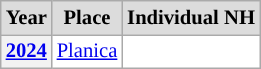<table class="wikitable plainrowheaders" style="background:#fff; font-size:86%; line-height:16px; border:gray solid 1px; border-collapse:collapse;">
<tr style="background:#ccc; text-align:center;">
<th scope="col" style="background:#dcdcdc;">Year</th>
<th scope="col" style="background:#dcdcdc;">Place</th>
<th scope="col" style="background:#dcdcdc;">Individual NH</th>
</tr>
<tr>
<th scope=row align=center><a href='#'>2024</a></th>
<td align=left> <a href='#'>Planica</a></td>
<td align=center></td>
</tr>
</table>
